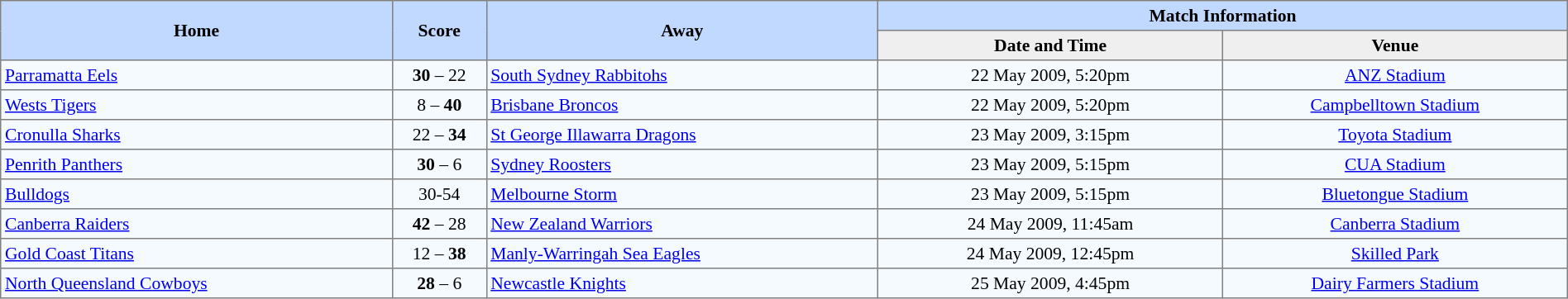<table border="1" cellpadding="3" cellspacing="0" style="border-collapse:collapse; font-size:90%; text-align:center; width:100%;">
<tr style="background:#c1d8ff;">
<th rowspan="2" style="width:25%;">Home</th>
<th rowspan="2" style="width:6%;">Score</th>
<th rowspan="2" style="width:25%;">Away</th>
<th colspan=6>Match Information</th>
</tr>
<tr style="background:#efefef;">
<th width=22%>Date and Time</th>
<th width=22%>Venue</th>
</tr>
<tr style="text-align:center; background:#f5faff;">
<td align=left> <a href='#'>Parramatta Eels</a></td>
<td><strong>30</strong> – 22</td>
<td align=left> <a href='#'>South Sydney Rabbitohs</a></td>
<td>22 May 2009, 5:20pm</td>
<td><a href='#'>ANZ Stadium</a></td>
</tr>
<tr style="text-align:center; background:#f5faff;">
<td align=left> <a href='#'>Wests Tigers</a></td>
<td>8 – <strong>40</strong></td>
<td align=left> <a href='#'>Brisbane Broncos</a></td>
<td>22 May 2009, 5:20pm</td>
<td><a href='#'>Campbelltown Stadium</a></td>
</tr>
<tr style="text-align:center; background:#f5faff;">
<td align=left> <a href='#'>Cronulla Sharks</a></td>
<td>22 – <strong>34</strong></td>
<td align=left> <a href='#'>St George Illawarra Dragons</a></td>
<td>23 May 2009, 3:15pm</td>
<td><a href='#'>Toyota Stadium</a></td>
</tr>
<tr style="text-align:center; background:#f5faff;">
<td align=left> <a href='#'>Penrith Panthers</a></td>
<td><strong>30</strong> – 6</td>
<td align=left> <a href='#'>Sydney Roosters</a></td>
<td>23 May 2009, 5:15pm</td>
<td><a href='#'>CUA Stadium</a></td>
</tr>
<tr style="text-align:center; background:#f5faff;">
<td align=left> <a href='#'>Bulldogs</a></td>
<td>30-54</td>
<td align=left> <a href='#'>Melbourne Storm</a></td>
<td>23 May 2009, 5:15pm</td>
<td><a href='#'>Bluetongue Stadium</a></td>
</tr>
<tr style="text-align:center; background:#f5faff;">
<td align=left> <a href='#'>Canberra Raiders</a></td>
<td><strong>42</strong> – 28</td>
<td align=left> <a href='#'>New Zealand Warriors</a></td>
<td>24 May 2009, 11:45am</td>
<td><a href='#'>Canberra Stadium</a></td>
</tr>
<tr style="text-align:center; background:#f5faff;">
<td align=left> <a href='#'>Gold Coast Titans</a></td>
<td>12 – <strong>38</strong></td>
<td align=left> <a href='#'>Manly-Warringah Sea Eagles</a></td>
<td>24 May 2009, 12:45pm</td>
<td><a href='#'>Skilled Park</a></td>
</tr>
<tr style="text-align:center; background:#f5faff;">
<td align=left> <a href='#'>North Queensland Cowboys</a></td>
<td><strong>28</strong> – 6</td>
<td align=left> <a href='#'>Newcastle Knights</a></td>
<td>25 May 2009, 4:45pm</td>
<td><a href='#'>Dairy Farmers Stadium</a></td>
</tr>
</table>
